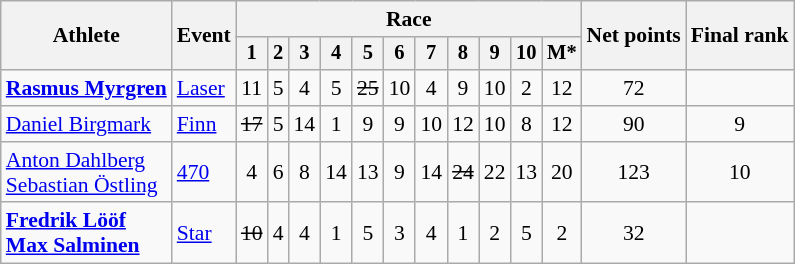<table class="wikitable" style="font-size:90%">
<tr>
<th rowspan="2">Athlete</th>
<th rowspan="2">Event</th>
<th colspan=11>Race</th>
<th rowspan=2>Net points</th>
<th rowspan=2>Final rank</th>
</tr>
<tr style="font-size:95%">
<th>1</th>
<th>2</th>
<th>3</th>
<th>4</th>
<th>5</th>
<th>6</th>
<th>7</th>
<th>8</th>
<th>9</th>
<th>10</th>
<th>M*</th>
</tr>
<tr align=center>
<td align=left><strong><a href='#'>Rasmus Myrgren</a></strong></td>
<td align=left><a href='#'>Laser</a></td>
<td>11</td>
<td>5</td>
<td>4</td>
<td>5</td>
<td><s>25</s></td>
<td>10</td>
<td>4</td>
<td>9</td>
<td>10</td>
<td>2</td>
<td>12</td>
<td>72</td>
<td></td>
</tr>
<tr align=center>
<td align=left><a href='#'>Daniel Birgmark</a></td>
<td align=left><a href='#'>Finn</a></td>
<td><s>17</s></td>
<td>5</td>
<td>14</td>
<td>1</td>
<td>9</td>
<td>9</td>
<td>10</td>
<td>12</td>
<td>10</td>
<td>8</td>
<td>12</td>
<td>90</td>
<td>9</td>
</tr>
<tr align=center>
<td align=left><a href='#'>Anton Dahlberg</a><br><a href='#'>Sebastian Östling</a></td>
<td align=left><a href='#'>470</a></td>
<td>4</td>
<td>6</td>
<td>8</td>
<td>14</td>
<td>13</td>
<td>9</td>
<td>14</td>
<td><s>24</s></td>
<td>22</td>
<td>13</td>
<td>20</td>
<td>123</td>
<td>10</td>
</tr>
<tr align=center>
<td align=left><strong><a href='#'>Fredrik Lööf</a></strong><br><strong><a href='#'>Max Salminen</a></strong></td>
<td align=left><a href='#'>Star</a></td>
<td><s>10</s></td>
<td>4</td>
<td>4</td>
<td>1</td>
<td>5</td>
<td>3</td>
<td>4</td>
<td>1</td>
<td>2</td>
<td>5</td>
<td>2</td>
<td>32</td>
<td></td>
</tr>
</table>
